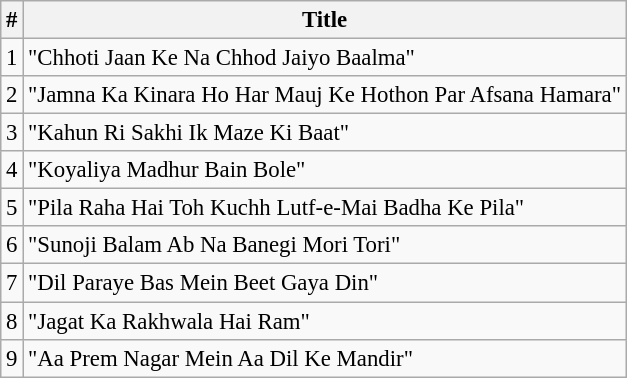<table class="wikitable" style="font-size:95%;">
<tr>
<th>#</th>
<th>Title</th>
</tr>
<tr>
<td>1</td>
<td>"Chhoti Jaan Ke Na Chhod Jaiyo Baalma"</td>
</tr>
<tr>
<td>2</td>
<td>"Jamna Ka Kinara Ho Har Mauj Ke Hothon Par Afsana Hamara"</td>
</tr>
<tr>
<td>3</td>
<td>"Kahun Ri Sakhi Ik Maze Ki Baat"</td>
</tr>
<tr>
<td>4</td>
<td>"Koyaliya Madhur Bain Bole"</td>
</tr>
<tr>
<td>5</td>
<td>"Pila Raha Hai Toh Kuchh Lutf-e-Mai Badha Ke Pila"</td>
</tr>
<tr>
<td>6</td>
<td>"Sunoji Balam Ab Na Banegi Mori Tori"</td>
</tr>
<tr>
<td>7</td>
<td>"Dil Paraye Bas Mein Beet Gaya Din"</td>
</tr>
<tr>
<td>8</td>
<td>"Jagat Ka Rakhwala Hai Ram"</td>
</tr>
<tr>
<td>9</td>
<td>"Aa Prem Nagar Mein Aa Dil Ke Mandir"</td>
</tr>
</table>
